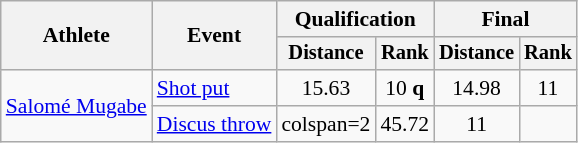<table class="wikitable" style="font-size:90%">
<tr>
<th rowspan=2>Athlete</th>
<th rowspan=2>Event</th>
<th colspan=2>Qualification</th>
<th colspan=2>Final</th>
</tr>
<tr style="font-size:95%">
<th>Distance</th>
<th>Rank</th>
<th>Distance</th>
<th>Rank</th>
</tr>
<tr align=center>
<td align=left rowspan=2><a href='#'>Salomé Mugabe</a></td>
<td style="text-align:left;"><a href='#'>Shot put</a></td>
<td>15.63</td>
<td>10 <strong>q</strong></td>
<td>14.98</td>
<td>11</td>
</tr>
<tr align=center>
<td style="text-align:left;"><a href='#'>Discus throw</a></td>
<td>colspan=2</td>
<td>45.72</td>
<td>11</td>
</tr>
</table>
